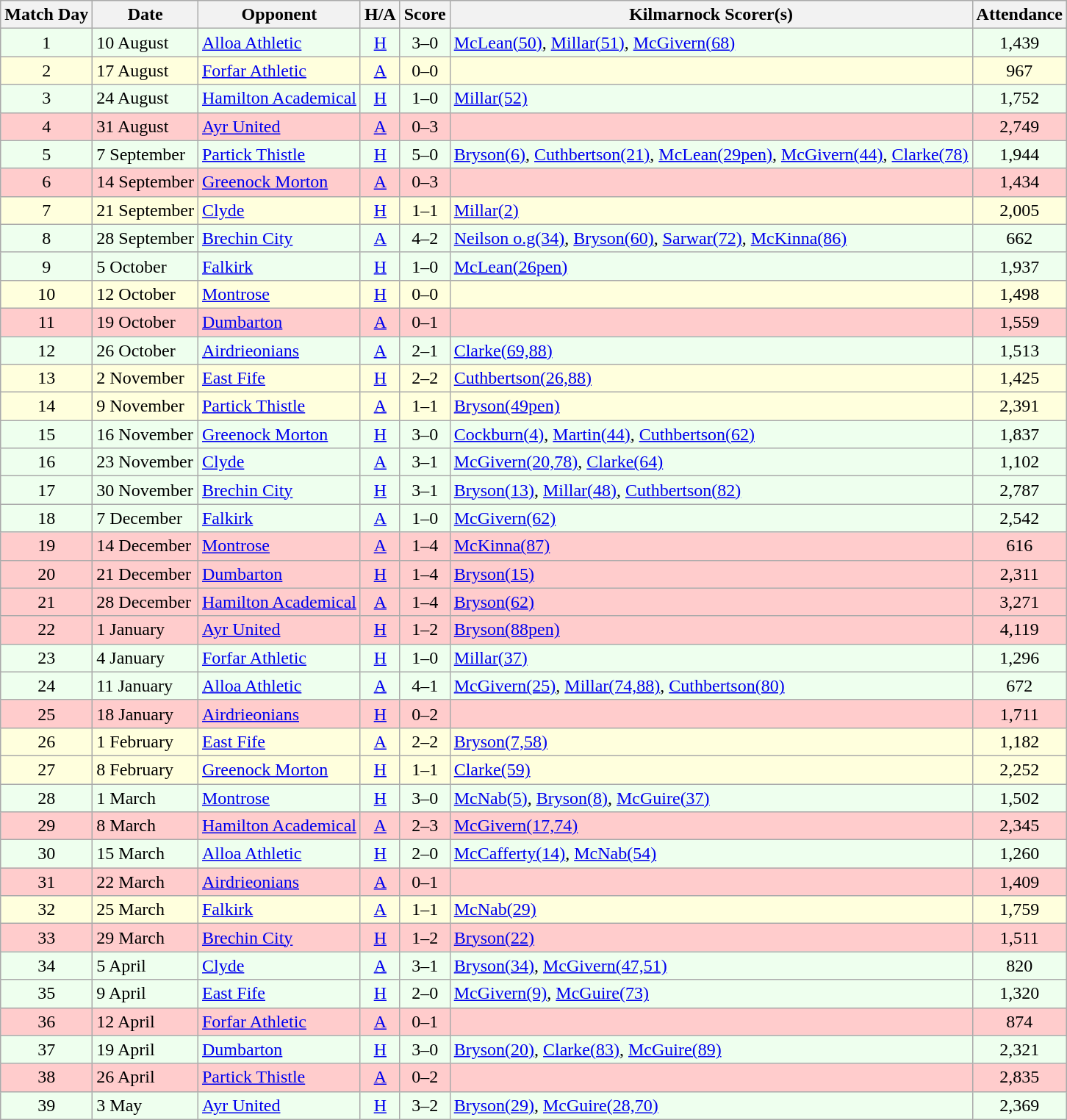<table class="wikitable" style="text-align:center">
<tr>
<th>Match Day</th>
<th>Date</th>
<th>Opponent</th>
<th>H/A</th>
<th>Score</th>
<th>Kilmarnock Scorer(s)</th>
<th>Attendance</th>
</tr>
<tr bgcolor=#EEFFEE>
<td>1</td>
<td align=left>10 August</td>
<td align=left><a href='#'>Alloa Athletic</a></td>
<td><a href='#'>H</a></td>
<td>3–0</td>
<td align=left><a href='#'>McLean(50)</a>, <a href='#'>Millar(51)</a>, <a href='#'>McGivern(68)</a></td>
<td>1,439</td>
</tr>
<tr bgcolor=#FFFFDD>
<td>2</td>
<td align=left>17 August</td>
<td align=left><a href='#'>Forfar Athletic</a></td>
<td><a href='#'>A</a></td>
<td>0–0</td>
<td align=left></td>
<td>967</td>
</tr>
<tr bgcolor=#EEFFEE>
<td>3</td>
<td align=left>24 August</td>
<td align=left><a href='#'>Hamilton Academical</a></td>
<td><a href='#'>H</a></td>
<td>1–0</td>
<td align=left><a href='#'>Millar(52)</a></td>
<td>1,752</td>
</tr>
<tr bgcolor=#FFCCCC>
<td>4</td>
<td align=left>31 August</td>
<td align=left><a href='#'>Ayr United</a></td>
<td><a href='#'>A</a></td>
<td>0–3</td>
<td align=left></td>
<td>2,749</td>
</tr>
<tr bgcolor=#EEFFEE>
<td>5</td>
<td align=left>7 September</td>
<td align=left><a href='#'>Partick Thistle</a></td>
<td><a href='#'>H</a></td>
<td>5–0</td>
<td align=left><a href='#'>Bryson(6)</a>, <a href='#'>Cuthbertson(21)</a>, <a href='#'>McLean(29pen)</a>, <a href='#'>McGivern(44)</a>, <a href='#'>Clarke(78)</a></td>
<td>1,944</td>
</tr>
<tr bgcolor=#FFCCCC>
<td>6</td>
<td align=left>14 September</td>
<td align=left><a href='#'>Greenock Morton</a></td>
<td><a href='#'>A</a></td>
<td>0–3</td>
<td align=left></td>
<td>1,434</td>
</tr>
<tr bgcolor=#FFFFDD>
<td>7</td>
<td align=left>21 September</td>
<td align=left><a href='#'>Clyde</a></td>
<td><a href='#'>H</a></td>
<td>1–1</td>
<td align=left><a href='#'>Millar(2)</a></td>
<td>2,005</td>
</tr>
<tr bgcolor=#EEFFEE>
<td>8</td>
<td align=left>28 September</td>
<td align=left><a href='#'>Brechin City</a></td>
<td><a href='#'>A</a></td>
<td>4–2</td>
<td align=left><a href='#'>Neilson o.g(34)</a>, <a href='#'>Bryson(60)</a>, <a href='#'>Sarwar(72)</a>, <a href='#'>McKinna(86)</a></td>
<td>662</td>
</tr>
<tr bgcolor=#EEFFEE>
<td>9</td>
<td align=left>5 October</td>
<td align=left><a href='#'>Falkirk</a></td>
<td><a href='#'>H</a></td>
<td>1–0</td>
<td align=left><a href='#'>McLean(26pen)</a></td>
<td>1,937</td>
</tr>
<tr bgcolor=#FFFFDD>
<td>10</td>
<td align=left>12 October</td>
<td align=left><a href='#'>Montrose</a></td>
<td><a href='#'>H</a></td>
<td>0–0</td>
<td align=left></td>
<td>1,498</td>
</tr>
<tr bgcolor=#FFCCCC>
<td>11</td>
<td align=left>19 October</td>
<td align=left><a href='#'>Dumbarton</a></td>
<td><a href='#'>A</a></td>
<td>0–1</td>
<td align=left></td>
<td>1,559</td>
</tr>
<tr bgcolor=#EEFFEE>
<td>12</td>
<td align=left>26 October</td>
<td align=left><a href='#'>Airdrieonians</a></td>
<td><a href='#'>A</a></td>
<td>2–1</td>
<td align=left><a href='#'>Clarke(69,88)</a></td>
<td>1,513</td>
</tr>
<tr bgcolor=#FFFFDD>
<td>13</td>
<td align=left>2 November</td>
<td align=left><a href='#'>East Fife</a></td>
<td><a href='#'>H</a></td>
<td>2–2</td>
<td align=left><a href='#'>Cuthbertson(26,88)</a></td>
<td>1,425</td>
</tr>
<tr bgcolor=#FFFFDD>
<td>14</td>
<td align=left>9 November</td>
<td align=left><a href='#'>Partick Thistle</a></td>
<td><a href='#'>A</a></td>
<td>1–1</td>
<td align=left><a href='#'>Bryson(49pen)</a></td>
<td>2,391</td>
</tr>
<tr bgcolor=#EEFFEE>
<td>15</td>
<td align=left>16 November</td>
<td align=left><a href='#'>Greenock Morton</a></td>
<td><a href='#'>H</a></td>
<td>3–0</td>
<td align=left><a href='#'>Cockburn(4)</a>, <a href='#'>Martin(44)</a>, <a href='#'>Cuthbertson(62)</a></td>
<td>1,837</td>
</tr>
<tr bgcolor=#EEFFEE>
<td>16</td>
<td align=left>23 November</td>
<td align=left><a href='#'>Clyde</a></td>
<td><a href='#'>A</a></td>
<td>3–1</td>
<td align=left><a href='#'>McGivern(20,78)</a>, <a href='#'>Clarke(64)</a></td>
<td>1,102</td>
</tr>
<tr bgcolor=#EEFFEE>
<td>17</td>
<td align=left>30 November</td>
<td align=left><a href='#'>Brechin City</a></td>
<td><a href='#'>H</a></td>
<td>3–1</td>
<td align=left><a href='#'>Bryson(13)</a>, <a href='#'>Millar(48)</a>, <a href='#'>Cuthbertson(82)</a></td>
<td>2,787</td>
</tr>
<tr bgcolor=#EEFFEE>
<td>18</td>
<td align=left>7 December</td>
<td align=left><a href='#'>Falkirk</a></td>
<td><a href='#'>A</a></td>
<td>1–0</td>
<td align=left><a href='#'>McGivern(62)</a></td>
<td>2,542</td>
</tr>
<tr bgcolor=#FFCCCC>
<td>19</td>
<td align=left>14 December</td>
<td align=left><a href='#'>Montrose</a></td>
<td><a href='#'>A</a></td>
<td>1–4</td>
<td align=left><a href='#'>McKinna(87)</a></td>
<td>616</td>
</tr>
<tr bgcolor=#FFCCCC>
<td>20</td>
<td align=left>21 December</td>
<td align=left><a href='#'>Dumbarton</a></td>
<td><a href='#'>H</a></td>
<td>1–4</td>
<td align=left><a href='#'>Bryson(15)</a></td>
<td>2,311</td>
</tr>
<tr bgcolor=#FFCCCC>
<td>21</td>
<td align=left>28 December</td>
<td align=left><a href='#'>Hamilton Academical</a></td>
<td><a href='#'>A</a></td>
<td>1–4</td>
<td align=left><a href='#'>Bryson(62)</a></td>
<td>3,271</td>
</tr>
<tr bgcolor=#FFCCCC>
<td>22</td>
<td align=left>1 January</td>
<td align=left><a href='#'>Ayr United</a></td>
<td><a href='#'>H</a></td>
<td>1–2</td>
<td align=left><a href='#'>Bryson(88pen)</a></td>
<td>4,119</td>
</tr>
<tr bgcolor=#EEFFEE>
<td>23</td>
<td align=left>4 January</td>
<td align=left><a href='#'>Forfar Athletic</a></td>
<td><a href='#'>H</a></td>
<td>1–0</td>
<td align=left><a href='#'>Millar(37)</a></td>
<td>1,296</td>
</tr>
<tr bgcolor=#EEFFEE>
<td>24</td>
<td align=left>11 January</td>
<td align=left><a href='#'>Alloa Athletic</a></td>
<td><a href='#'>A</a></td>
<td>4–1</td>
<td align=left><a href='#'>McGivern(25)</a>, <a href='#'>Millar(74,88)</a>, <a href='#'>Cuthbertson(80)</a></td>
<td>672</td>
</tr>
<tr bgcolor=#FFCCCC>
<td>25</td>
<td align=left>18 January</td>
<td align=left><a href='#'>Airdrieonians</a></td>
<td><a href='#'>H</a></td>
<td>0–2</td>
<td align=left></td>
<td>1,711</td>
</tr>
<tr bgcolor=#FFFFDD>
<td>26</td>
<td align=left>1 February</td>
<td align=left><a href='#'>East Fife</a></td>
<td><a href='#'>A</a></td>
<td>2–2</td>
<td align=left><a href='#'>Bryson(7,58)</a></td>
<td>1,182</td>
</tr>
<tr bgcolor=#FFFFDD>
<td>27</td>
<td align=left>8 February</td>
<td align=left><a href='#'>Greenock Morton</a></td>
<td><a href='#'>H</a></td>
<td>1–1</td>
<td align=left><a href='#'>Clarke(59)</a></td>
<td>2,252</td>
</tr>
<tr bgcolor=#EEFFEE>
<td>28</td>
<td align=left>1 March</td>
<td align=left><a href='#'>Montrose</a></td>
<td><a href='#'>H</a></td>
<td>3–0</td>
<td align=left><a href='#'>McNab(5)</a>, <a href='#'>Bryson(8)</a>, <a href='#'>McGuire(37)</a></td>
<td>1,502</td>
</tr>
<tr bgcolor=#FFCCCC>
<td>29</td>
<td align=left>8 March</td>
<td align=left><a href='#'>Hamilton Academical</a></td>
<td><a href='#'>A</a></td>
<td>2–3</td>
<td align=left><a href='#'>McGivern(17,74)</a></td>
<td>2,345</td>
</tr>
<tr bgcolor=#EEFFEE>
<td>30</td>
<td align=left>15 March</td>
<td align=left><a href='#'>Alloa Athletic</a></td>
<td><a href='#'>H</a></td>
<td>2–0</td>
<td align=left><a href='#'>McCafferty(14)</a>, <a href='#'>McNab(54)</a></td>
<td>1,260</td>
</tr>
<tr bgcolor=#FFCCCC>
<td>31</td>
<td align=left>22 March</td>
<td align=left><a href='#'>Airdrieonians</a></td>
<td><a href='#'>A</a></td>
<td>0–1</td>
<td align=left></td>
<td>1,409</td>
</tr>
<tr bgcolor=#FFFFDD>
<td>32</td>
<td align=left>25 March</td>
<td align=left><a href='#'>Falkirk</a></td>
<td><a href='#'>A</a></td>
<td>1–1</td>
<td align=left><a href='#'>McNab(29)</a></td>
<td>1,759</td>
</tr>
<tr bgcolor=#FFCCCC>
<td>33</td>
<td align=left>29 March</td>
<td align=left><a href='#'>Brechin City</a></td>
<td><a href='#'>H</a></td>
<td>1–2</td>
<td align=left><a href='#'>Bryson(22)</a></td>
<td>1,511</td>
</tr>
<tr bgcolor=#EEFFEE>
<td>34</td>
<td align=left>5 April</td>
<td align=left><a href='#'>Clyde</a></td>
<td><a href='#'>A</a></td>
<td>3–1</td>
<td align=left><a href='#'>Bryson(34)</a>, <a href='#'>McGivern(47,51)</a></td>
<td>820</td>
</tr>
<tr bgcolor=#EEFFEE>
<td>35</td>
<td align=left>9 April</td>
<td align=left><a href='#'>East Fife</a></td>
<td><a href='#'>H</a></td>
<td>2–0</td>
<td align=left><a href='#'>McGivern(9)</a>, <a href='#'>McGuire(73)</a></td>
<td>1,320</td>
</tr>
<tr bgcolor=#FFCCCC>
<td>36</td>
<td align=left>12 April</td>
<td align=left><a href='#'>Forfar Athletic</a></td>
<td><a href='#'>A</a></td>
<td>0–1</td>
<td align=left></td>
<td>874</td>
</tr>
<tr bgcolor=#EEFFEE>
<td>37</td>
<td align=left>19 April</td>
<td align=left><a href='#'>Dumbarton</a></td>
<td><a href='#'>H</a></td>
<td>3–0</td>
<td align=left><a href='#'>Bryson(20)</a>, <a href='#'>Clarke(83)</a>, <a href='#'>McGuire(89)</a></td>
<td>2,321</td>
</tr>
<tr bgcolor=#FFCCCC>
<td>38</td>
<td align=left>26 April</td>
<td align=left><a href='#'>Partick Thistle</a></td>
<td><a href='#'>A</a></td>
<td>0–2</td>
<td align=left></td>
<td>2,835</td>
</tr>
<tr bgcolor=#EEFFEE>
<td>39</td>
<td align=left>3 May</td>
<td align=left><a href='#'>Ayr United</a></td>
<td><a href='#'>H</a></td>
<td>3–2</td>
<td align=left><a href='#'>Bryson(29)</a>, <a href='#'>McGuire(28,70)</a></td>
<td>2,369</td>
</tr>
</table>
